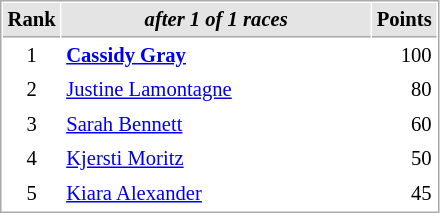<table cellspacing="1" cellpadding="3" style="border:1px solid #aaa; font-size:86%;">
<tr style="background:#e4e4e4;">
<th style="border-bottom:1px solid #aaa; width:10px;">Rank</th>
<th style="border-bottom:1px solid #aaa; width:200px; white-space:nowrap;"><em>after 1 of 1 races</em></th>
<th style="border-bottom:1px solid #aaa; width:20px;">Points</th>
</tr>
<tr>
<td style="text-align:center;">1</td>
<td> <strong><a href='#'>Cassidy Gray</a></strong></td>
<td align="right">100</td>
</tr>
<tr>
<td style="text-align:center;">2</td>
<td> <a href='#'>Justine Lamontagne</a></td>
<td align="right">80</td>
</tr>
<tr>
<td style="text-align:center;">3</td>
<td> <a href='#'>Sarah Bennett</a></td>
<td align="right">60</td>
</tr>
<tr>
<td style="text-align:center;">4</td>
<td> <a href='#'>Kjersti Moritz</a></td>
<td align="right">50</td>
</tr>
<tr>
<td style="text-align:center;">5</td>
<td> <a href='#'>Kiara Alexander</a></td>
<td align="right">45</td>
</tr>
</table>
